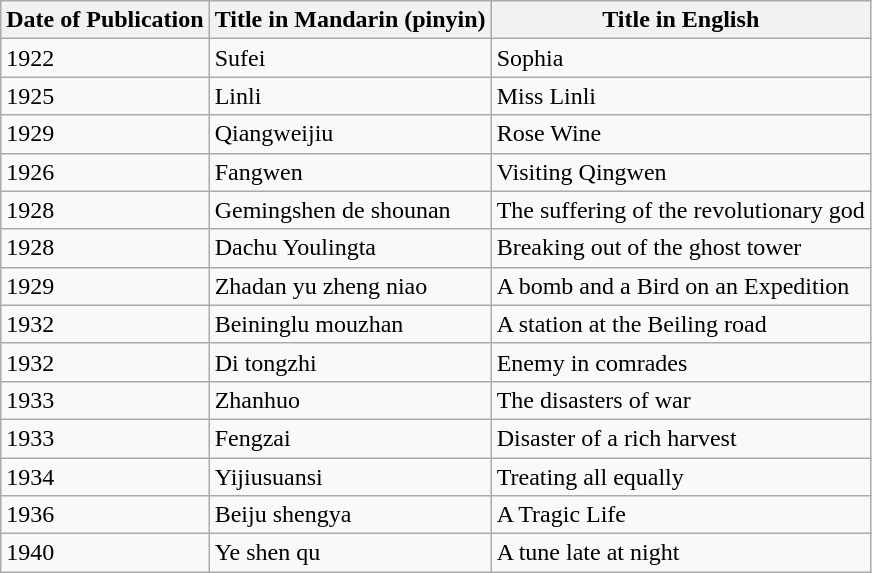<table class="wikitable">
<tr>
<th>Date of Publication</th>
<th>Title in Mandarin (pinyin)</th>
<th>Title in English</th>
</tr>
<tr>
<td>1922</td>
<td>Sufei</td>
<td>Sophia</td>
</tr>
<tr>
<td>1925</td>
<td>Linli</td>
<td>Miss Linli</td>
</tr>
<tr>
<td>1929</td>
<td>Qiangweijiu</td>
<td>Rose Wine</td>
</tr>
<tr>
<td>1926</td>
<td>Fangwen</td>
<td>Visiting Qingwen</td>
</tr>
<tr>
<td>1928</td>
<td>Gemingshen de shounan</td>
<td>The suffering of the revolutionary god</td>
</tr>
<tr>
<td>1928</td>
<td>Dachu Youlingta</td>
<td>Breaking out of the ghost tower</td>
</tr>
<tr>
<td>1929</td>
<td>Zhadan yu zheng niao</td>
<td>A bomb and a Bird on an Expedition</td>
</tr>
<tr>
<td>1932</td>
<td>Beininglu mouzhan</td>
<td>A station at the Beiling road</td>
</tr>
<tr>
<td>1932</td>
<td>Di tongzhi</td>
<td>Enemy in comrades</td>
</tr>
<tr>
<td>1933</td>
<td>Zhanhuo</td>
<td>The disasters of war</td>
</tr>
<tr>
<td>1933</td>
<td>Fengzai</td>
<td>Disaster of a rich harvest</td>
</tr>
<tr>
<td>1934</td>
<td>Yijiusuansi</td>
<td>Treating all equally</td>
</tr>
<tr>
<td>1936</td>
<td>Beiju shengya</td>
<td>A Tragic Life</td>
</tr>
<tr>
<td>1940</td>
<td>Ye shen qu</td>
<td>A tune late at night</td>
</tr>
</table>
